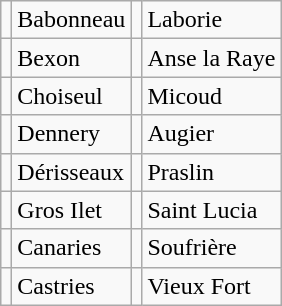<table class="wikitable">
<tr>
<td></td>
<td>Babonneau</td>
<td></td>
<td>Laborie</td>
</tr>
<tr>
<td></td>
<td>Bexon</td>
<td></td>
<td>Anse la Raye</td>
</tr>
<tr>
<td></td>
<td>Choiseul</td>
<td></td>
<td>Micoud</td>
</tr>
<tr>
<td></td>
<td>Dennery</td>
<td></td>
<td>Augier</td>
</tr>
<tr>
<td></td>
<td>Dérisseaux</td>
<td></td>
<td>Praslin</td>
</tr>
<tr>
<td></td>
<td>Gros Ilet</td>
<td></td>
<td>Saint Lucia</td>
</tr>
<tr>
<td></td>
<td>Canaries</td>
<td></td>
<td>Soufrière</td>
</tr>
<tr>
<td></td>
<td>Castries</td>
<td></td>
<td>Vieux Fort</td>
</tr>
</table>
